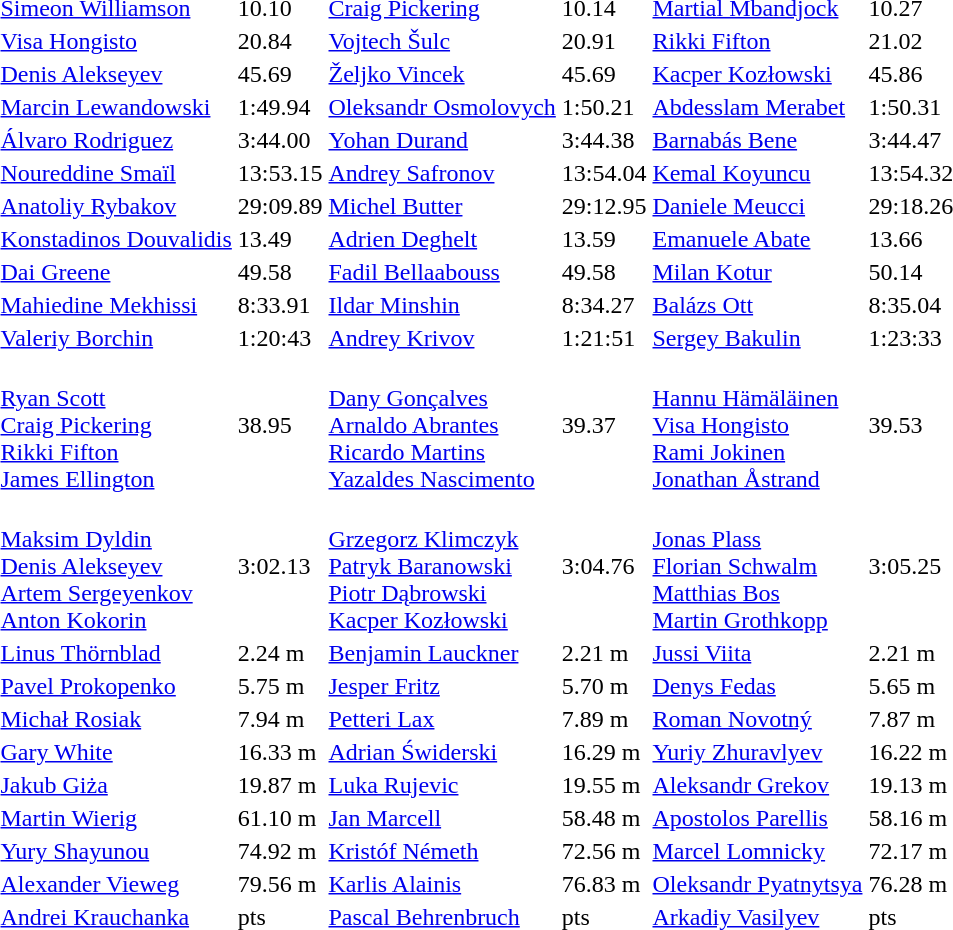<table>
<tr>
<td></td>
<td><a href='#'>Simeon Williamson</a><br><em></em></td>
<td>10.10</td>
<td><a href='#'>Craig Pickering</a><br><em></em></td>
<td>10.14</td>
<td><a href='#'>Martial Mbandjock</a><br><em></em></td>
<td>10.27</td>
</tr>
<tr>
<td></td>
<td><a href='#'>Visa Hongisto</a><br><em></em></td>
<td>20.84</td>
<td><a href='#'>Vojtech Šulc</a><br><em></em></td>
<td>20.91</td>
<td><a href='#'>Rikki Fifton</a><br><em></em></td>
<td>21.02</td>
</tr>
<tr>
<td></td>
<td><a href='#'>Denis Alekseyev</a><br><em></em></td>
<td>45.69</td>
<td><a href='#'>Željko Vincek</a><br><em></em></td>
<td>45.69</td>
<td><a href='#'>Kacper Kozłowski</a><br><em></em></td>
<td>45.86</td>
</tr>
<tr>
<td></td>
<td><a href='#'>Marcin Lewandowski</a><br><em></em></td>
<td>1:49.94</td>
<td><a href='#'>Oleksandr Osmolovych</a><br><em></em></td>
<td>1:50.21</td>
<td><a href='#'>Abdesslam Merabet</a><br><em></em></td>
<td>1:50.31</td>
</tr>
<tr>
<td></td>
<td><a href='#'>Álvaro Rodriguez</a><br><em></em></td>
<td>3:44.00</td>
<td><a href='#'>Yohan Durand</a><br><em></em></td>
<td>3:44.38</td>
<td><a href='#'>Barnabás Bene</a><br><em></em></td>
<td>3:44.47</td>
</tr>
<tr>
<td></td>
<td><a href='#'>Noureddine Smaïl</a><br><em></em></td>
<td>13:53.15</td>
<td><a href='#'>Andrey Safronov</a><br><em></em></td>
<td>13:54.04</td>
<td><a href='#'>Kemal Koyuncu</a><br><em></em></td>
<td>13:54.32</td>
</tr>
<tr>
<td></td>
<td><a href='#'>Anatoliy Rybakov</a><br><em></em></td>
<td>29:09.89</td>
<td><a href='#'>Michel Butter</a><br><em></em></td>
<td>29:12.95</td>
<td><a href='#'>Daniele Meucci</a><br><em></em></td>
<td>29:18.26</td>
</tr>
<tr>
<td></td>
<td><a href='#'>Konstadinos Douvalidis</a><br><em></em></td>
<td>13.49</td>
<td><a href='#'>Adrien Deghelt</a><br><em></em></td>
<td>13.59</td>
<td><a href='#'>Emanuele Abate</a><br><em></em></td>
<td>13.66</td>
</tr>
<tr>
<td></td>
<td><a href='#'>Dai Greene</a><br><em></em></td>
<td>49.58</td>
<td><a href='#'>Fadil Bellaabouss</a><br><em></em></td>
<td>49.58</td>
<td><a href='#'>Milan Kotur</a><br><em></em></td>
<td>50.14</td>
</tr>
<tr>
<td></td>
<td><a href='#'>Mahiedine Mekhissi</a><br><em></em></td>
<td>8:33.91</td>
<td><a href='#'>Ildar Minshin</a><br><em></em></td>
<td>8:34.27</td>
<td><a href='#'>Balázs Ott</a><br><em></em></td>
<td>8:35.04</td>
</tr>
<tr>
<td></td>
<td><a href='#'>Valeriy Borchin</a><br><em></em></td>
<td>1:20:43</td>
<td><a href='#'>Andrey Krivov</a><br><em></em></td>
<td>1:21:51</td>
<td><a href='#'>Sergey Bakulin</a><br><em></em></td>
<td>1:23:33</td>
</tr>
<tr>
<td></td>
<td><em></em><br><a href='#'>Ryan Scott</a><br> <a href='#'>Craig Pickering</a><br><a href='#'>Rikki Fifton</a><br><a href='#'>James Ellington</a></td>
<td>38.95</td>
<td><em></em><br><a href='#'>Dany Gonçalves</a><br> <a href='#'>Arnaldo Abrantes</a><br><a href='#'>Ricardo Martins</a><br><a href='#'>Yazaldes Nascimento</a></td>
<td>39.37</td>
<td><em></em><br><a href='#'>Hannu Hämäläinen</a><br> <a href='#'>Visa Hongisto</a><br><a href='#'>Rami Jokinen</a><br><a href='#'>Jonathan Åstrand</a></td>
<td>39.53</td>
</tr>
<tr>
<td></td>
<td><em></em><br><a href='#'>Maksim Dyldin</a><br> <a href='#'>Denis Alekseyev</a><br><a href='#'>Artem Sergeyenkov</a><br><a href='#'>Anton Kokorin</a></td>
<td>3:02.13</td>
<td><em></em><br><a href='#'>Grzegorz Klimczyk</a><br> <a href='#'>Patryk Baranowski</a><br><a href='#'>Piotr Dąbrowski</a><br><a href='#'>Kacper Kozłowski</a></td>
<td>3:04.76</td>
<td><em></em><br><a href='#'>Jonas Plass</a><br> <a href='#'>Florian Schwalm</a><br><a href='#'>Matthias Bos</a><br><a href='#'>Martin Grothkopp</a></td>
<td>3:05.25</td>
</tr>
<tr>
<td></td>
<td><a href='#'>Linus Thörnblad</a><br><em></em></td>
<td>2.24 m</td>
<td><a href='#'>Benjamin Lauckner</a><br><em></em></td>
<td>2.21 m</td>
<td><a href='#'>Jussi Viita</a><br><em></em></td>
<td>2.21 m</td>
</tr>
<tr>
<td></td>
<td><a href='#'>Pavel Prokopenko</a><br><em></em></td>
<td>5.75 m</td>
<td><a href='#'>Jesper Fritz</a><br><em></em></td>
<td>5.70 m</td>
<td><a href='#'>Denys Fedas</a><br><em></em></td>
<td>5.65 m</td>
</tr>
<tr>
<td></td>
<td><a href='#'>Michał Rosiak</a><br><em></em></td>
<td>7.94 m</td>
<td><a href='#'>Petteri Lax</a><br><em></em></td>
<td>7.89 m</td>
<td><a href='#'>Roman Novotný</a><br><em></em></td>
<td>7.87 m</td>
</tr>
<tr>
<td></td>
<td><a href='#'>Gary White</a><br><em></em></td>
<td>16.33 m</td>
<td><a href='#'>Adrian Świderski</a><br><em></em></td>
<td>16.29 m</td>
<td><a href='#'>Yuriy Zhuravlyev</a><br><em></em></td>
<td>16.22 m</td>
</tr>
<tr>
<td></td>
<td><a href='#'>Jakub Giża</a><br><em></em></td>
<td>19.87 m</td>
<td><a href='#'>Luka Rujevic</a><br><em></em></td>
<td>19.55 m</td>
<td><a href='#'>Aleksandr Grekov</a><br><em></em></td>
<td>19.13 m</td>
</tr>
<tr>
<td></td>
<td><a href='#'>Martin Wierig</a><br><em></em></td>
<td>61.10 m</td>
<td><a href='#'>Jan Marcell</a><br><em></em></td>
<td>58.48 m</td>
<td><a href='#'>Apostolos Parellis</a><br><em></em></td>
<td>58.16 m</td>
</tr>
<tr>
<td></td>
<td><a href='#'>Yury Shayunou</a><br><em></em></td>
<td>74.92 m</td>
<td><a href='#'>Kristóf Németh</a><br><em></em></td>
<td>72.56 m</td>
<td><a href='#'>Marcel Lomnicky</a><br><em></em></td>
<td>72.17 m</td>
</tr>
<tr>
<td></td>
<td><a href='#'>Alexander Vieweg</a><br><em></em></td>
<td>79.56 m</td>
<td><a href='#'>Karlis Alainis</a><br><em></em></td>
<td>76.83 m</td>
<td><a href='#'>Oleksandr Pyatnytsya</a><br><em></em></td>
<td>76.28 m</td>
</tr>
<tr>
<td></td>
<td><a href='#'>Andrei Krauchanka</a><br><em></em></td>
<td> pts</td>
<td><a href='#'>Pascal Behrenbruch</a><br><em></em></td>
<td> pts</td>
<td><a href='#'>Arkadiy Vasilyev</a><br><em></em></td>
<td> pts</td>
</tr>
</table>
